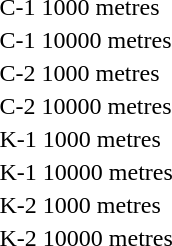<table>
<tr valign="top">
<td>C-1 1000 metres<br></td>
<td></td>
<td></td>
<td></td>
</tr>
<tr valign="top">
<td>C-1 10000 metres<br></td>
<td></td>
<td></td>
<td></td>
</tr>
<tr valign="top">
<td>C-2 1000 metres<br></td>
<td></td>
<td></td>
<td></td>
</tr>
<tr valign="top">
<td>C-2 10000 metres<br></td>
<td></td>
<td></td>
<td></td>
</tr>
<tr valign="top">
<td>K-1 1000 metres<br></td>
<td></td>
<td></td>
<td></td>
</tr>
<tr valign="top">
<td>K-1 10000 metres<br></td>
<td></td>
<td></td>
<td></td>
</tr>
<tr valign="top">
<td>K-2 1000 metres<br></td>
<td></td>
<td></td>
<td></td>
</tr>
<tr valign="top">
<td>K-2 10000 metres<br></td>
<td></td>
<td></td>
<td></td>
</tr>
</table>
